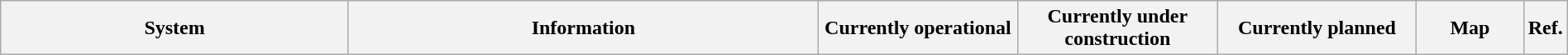<table class="wikitable" style="width:100%">
<tr>
<th style="width:23%">System</th>
<th style="width:31%" colspan=2>Information</th>
<th style="width:13%">Currently operational</th>
<th style="width:13%">Currently under construction</th>
<th style="width:13%">Currently planned</th>
<th style="width:18%">Map</th>
<th style="width:2%">Ref.<br>
</th>
</tr>
</table>
